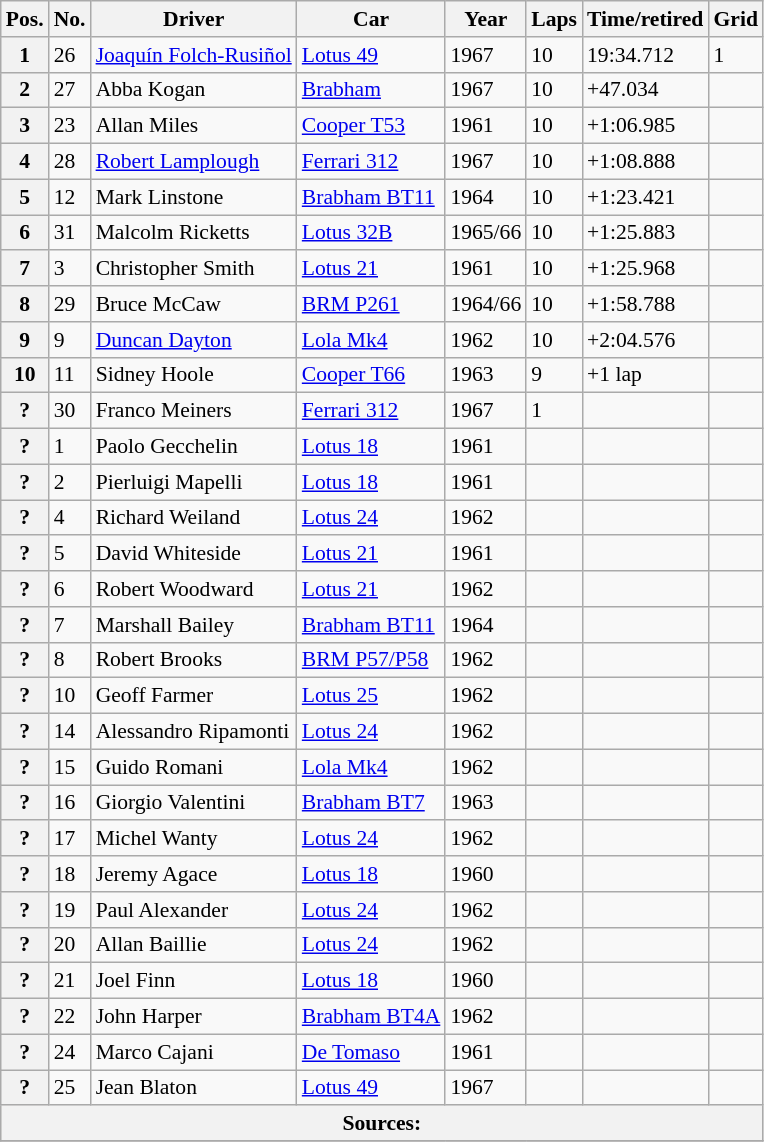<table class="wikitable" style="font-size:90%">
<tr>
<th>Pos.</th>
<th>No.</th>
<th>Driver</th>
<th>Car</th>
<th>Year</th>
<th>Laps</th>
<th>Time/retired</th>
<th>Grid</th>
</tr>
<tr>
<th>1</th>
<td>26</td>
<td> <a href='#'>Joaquín Folch-Rusiñol</a></td>
<td><a href='#'>Lotus 49</a></td>
<td>1967</td>
<td>10</td>
<td>19:34.712</td>
<td>1</td>
</tr>
<tr>
<th>2</th>
<td>27</td>
<td> Abba Kogan</td>
<td><a href='#'>Brabham</a></td>
<td>1967</td>
<td>10</td>
<td>+47.034</td>
<td></td>
</tr>
<tr>
<th>3</th>
<td>23</td>
<td> Allan Miles</td>
<td><a href='#'>Cooper T53</a></td>
<td>1961</td>
<td>10</td>
<td>+1:06.985</td>
<td></td>
</tr>
<tr>
<th>4</th>
<td>28</td>
<td> <a href='#'>Robert Lamplough</a></td>
<td><a href='#'>Ferrari 312</a></td>
<td>1967</td>
<td>10</td>
<td>+1:08.888</td>
<td></td>
</tr>
<tr>
<th>5</th>
<td>12</td>
<td> Mark Linstone</td>
<td><a href='#'>Brabham BT11</a></td>
<td>1964</td>
<td>10</td>
<td>+1:23.421</td>
<td></td>
</tr>
<tr>
<th>6</th>
<td>31</td>
<td> Malcolm Ricketts</td>
<td><a href='#'>Lotus 32B</a></td>
<td>1965/66</td>
<td>10</td>
<td>+1:25.883</td>
<td></td>
</tr>
<tr>
<th>7</th>
<td>3</td>
<td> Christopher Smith</td>
<td><a href='#'>Lotus 21</a></td>
<td>1961</td>
<td>10</td>
<td>+1:25.968</td>
<td></td>
</tr>
<tr>
<th>8</th>
<td>29</td>
<td> Bruce McCaw</td>
<td><a href='#'>BRM P261</a></td>
<td>1964/66</td>
<td>10</td>
<td>+1:58.788</td>
<td></td>
</tr>
<tr>
<th>9</th>
<td>9</td>
<td> <a href='#'>Duncan Dayton</a></td>
<td><a href='#'>Lola Mk4</a></td>
<td>1962</td>
<td>10</td>
<td>+2:04.576</td>
<td></td>
</tr>
<tr>
<th>10</th>
<td>11</td>
<td> Sidney Hoole</td>
<td><a href='#'>Cooper T66</a></td>
<td>1963</td>
<td>9</td>
<td>+1 lap</td>
<td></td>
</tr>
<tr>
<th>?</th>
<td>30</td>
<td> Franco Meiners</td>
<td><a href='#'>Ferrari 312</a></td>
<td>1967</td>
<td>1</td>
<td></td>
<td></td>
</tr>
<tr>
<th>?</th>
<td>1</td>
<td> Paolo Gecchelin</td>
<td><a href='#'>Lotus 18</a></td>
<td>1961</td>
<td></td>
<td></td>
<td></td>
</tr>
<tr>
<th>?</th>
<td>2</td>
<td> Pierluigi Mapelli</td>
<td><a href='#'>Lotus 18</a></td>
<td>1961</td>
<td></td>
<td></td>
<td></td>
</tr>
<tr>
<th>?</th>
<td>4</td>
<td> Richard Weiland</td>
<td><a href='#'>Lotus 24</a></td>
<td>1962</td>
<td></td>
<td></td>
<td></td>
</tr>
<tr>
<th>?</th>
<td>5</td>
<td> David Whiteside</td>
<td><a href='#'>Lotus 21</a></td>
<td>1961</td>
<td></td>
<td></td>
<td></td>
</tr>
<tr>
<th>?</th>
<td>6</td>
<td> Robert Woodward</td>
<td><a href='#'>Lotus 21</a></td>
<td>1962</td>
<td></td>
<td></td>
<td></td>
</tr>
<tr>
<th>?</th>
<td>7</td>
<td> Marshall Bailey</td>
<td><a href='#'>Brabham BT11</a></td>
<td>1964</td>
<td></td>
<td></td>
<td></td>
</tr>
<tr>
<th>?</th>
<td>8</td>
<td> Robert Brooks</td>
<td><a href='#'>BRM P57/P58</a></td>
<td>1962</td>
<td></td>
<td></td>
<td></td>
</tr>
<tr>
<th>?</th>
<td>10</td>
<td> Geoff Farmer</td>
<td><a href='#'>Lotus 25</a></td>
<td>1962</td>
<td></td>
<td></td>
<td></td>
</tr>
<tr>
<th>?</th>
<td>14</td>
<td> Alessandro Ripamonti</td>
<td><a href='#'>Lotus 24</a></td>
<td>1962</td>
<td></td>
<td></td>
<td></td>
</tr>
<tr>
<th>?</th>
<td>15</td>
<td> Guido Romani</td>
<td><a href='#'>Lola Mk4</a></td>
<td>1962</td>
<td></td>
<td></td>
<td></td>
</tr>
<tr>
<th>?</th>
<td>16</td>
<td> Giorgio Valentini</td>
<td><a href='#'>Brabham BT7</a></td>
<td>1963</td>
<td></td>
<td></td>
<td></td>
</tr>
<tr>
<th>?</th>
<td>17</td>
<td> Michel Wanty</td>
<td><a href='#'>Lotus 24</a></td>
<td>1962</td>
<td></td>
<td></td>
<td></td>
</tr>
<tr>
<th>?</th>
<td>18</td>
<td> Jeremy Agace</td>
<td><a href='#'>Lotus 18</a></td>
<td>1960</td>
<td></td>
<td></td>
<td></td>
</tr>
<tr>
<th>?</th>
<td>19</td>
<td> Paul Alexander</td>
<td><a href='#'>Lotus 24</a></td>
<td>1962</td>
<td></td>
<td></td>
<td></td>
</tr>
<tr>
<th>?</th>
<td>20</td>
<td> Allan Baillie</td>
<td><a href='#'>Lotus 24</a></td>
<td>1962</td>
<td></td>
<td></td>
<td></td>
</tr>
<tr>
<th>?</th>
<td>21</td>
<td> Joel Finn</td>
<td><a href='#'>Lotus 18</a></td>
<td>1960</td>
<td></td>
<td></td>
<td></td>
</tr>
<tr>
<th>?</th>
<td>22</td>
<td> John Harper</td>
<td><a href='#'>Brabham BT4A</a></td>
<td>1962</td>
<td></td>
<td></td>
<td></td>
</tr>
<tr>
<th>?</th>
<td>24</td>
<td> Marco Cajani</td>
<td><a href='#'>De Tomaso</a></td>
<td>1961</td>
<td></td>
<td></td>
<td></td>
</tr>
<tr>
<th>?</th>
<td>25</td>
<td> Jean Blaton</td>
<td><a href='#'>Lotus 49</a></td>
<td>1967</td>
<td></td>
<td></td>
<td></td>
</tr>
<tr style="background-color:#E5E4E2" align="center">
<th colspan=8>Sources:</th>
</tr>
<tr>
</tr>
</table>
